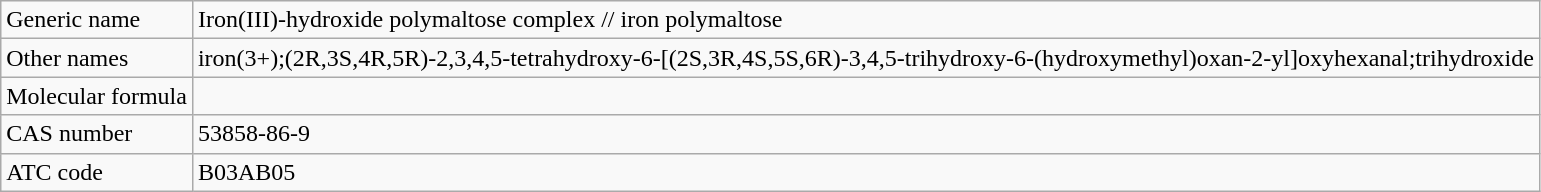<table class="wikitable">
<tr>
<td>Generic name</td>
<td>Iron(III)-hydroxide polymaltose complex // iron polymaltose</td>
</tr>
<tr>
<td>Other names</td>
<td>iron(3+);(2R,3S,4R,5R)-2,3,4,5-tetrahydroxy-6-[(2S,3R,4S,5S,6R)-3,4,5-trihydroxy-6-(hydroxymethyl)oxan-2-yl]oxyhexanal;trihydroxide</td>
</tr>
<tr>
<td>Molecular formula</td>
<td></td>
</tr>
<tr>
<td>CAS number</td>
<td>53858-86-9</td>
</tr>
<tr>
<td>ATC code</td>
<td>B03AB05</td>
</tr>
</table>
